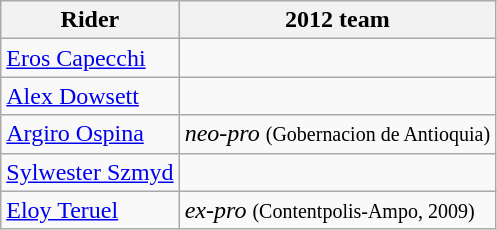<table class="wikitable">
<tr>
<th>Rider</th>
<th>2012 team</th>
</tr>
<tr>
<td><a href='#'>Eros Capecchi</a></td>
<td></td>
</tr>
<tr>
<td><a href='#'>Alex Dowsett</a></td>
<td></td>
</tr>
<tr>
<td><a href='#'>Argiro Ospina</a></td>
<td><em>neo-pro</em> <small>(Gobernacion de Antioquia)</small></td>
</tr>
<tr>
<td><a href='#'>Sylwester Szmyd</a></td>
<td></td>
</tr>
<tr>
<td><a href='#'>Eloy Teruel</a></td>
<td><em>ex-pro</em> <small>(Contentpolis-Ampo, 2009)</small></td>
</tr>
</table>
